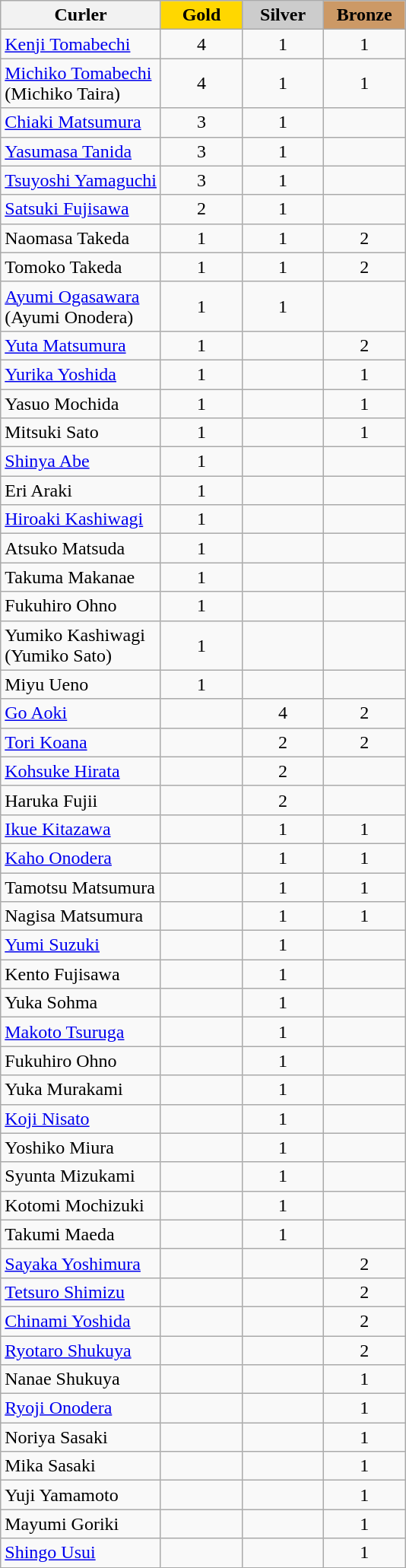<table class="wikitable sortable" style="text-align:center;">
<tr>
<th>Curler</th>
<th style="background: #FFD700; width: 4em;">Gold</th>
<th style="background: #CCCCCC; width: 4em;">Silver</th>
<th style="background: #CC9966; width: 4em;">Bronze</th>
</tr>
<tr>
<td align="left"><a href='#'>Kenji Tomabechi</a></td>
<td>4</td>
<td>1</td>
<td>1</td>
</tr>
<tr>
<td align="left"><a href='#'>Michiko Tomabechi</a><br>(Michiko Taira)</td>
<td>4</td>
<td>1</td>
<td>1</td>
</tr>
<tr>
<td align="left"><a href='#'>Chiaki Matsumura</a></td>
<td>3</td>
<td>1</td>
<td></td>
</tr>
<tr>
<td align="left"><a href='#'>Yasumasa Tanida</a></td>
<td>3</td>
<td>1</td>
<td></td>
</tr>
<tr>
<td align="left"><a href='#'>Tsuyoshi Yamaguchi</a></td>
<td>3</td>
<td>1</td>
<td></td>
</tr>
<tr>
<td align="left"><a href='#'>Satsuki Fujisawa</a></td>
<td>2</td>
<td>1</td>
<td></td>
</tr>
<tr>
<td align="left">Naomasa Takeda</td>
<td>1</td>
<td>1</td>
<td>2</td>
</tr>
<tr>
<td align="left">Tomoko Takeda</td>
<td>1</td>
<td>1</td>
<td>2</td>
</tr>
<tr>
<td align="left"><a href='#'>Ayumi Ogasawara</a><br>(Ayumi Onodera)</td>
<td>1</td>
<td>1</td>
<td></td>
</tr>
<tr>
<td align="left"><a href='#'>Yuta Matsumura</a></td>
<td>1</td>
<td></td>
<td>2</td>
</tr>
<tr>
<td align="left"><a href='#'>Yurika Yoshida</a></td>
<td>1</td>
<td></td>
<td>1</td>
</tr>
<tr>
<td align="left">Yasuo Mochida</td>
<td>1</td>
<td></td>
<td>1</td>
</tr>
<tr>
<td align="left">Mitsuki Sato</td>
<td>1</td>
<td></td>
<td>1</td>
</tr>
<tr>
<td align="left"><a href='#'>Shinya Abe</a></td>
<td>1</td>
<td></td>
<td></td>
</tr>
<tr>
<td align="left">Eri Araki</td>
<td>1</td>
<td></td>
<td></td>
</tr>
<tr>
<td align="left"><a href='#'>Hiroaki Kashiwagi</a></td>
<td>1</td>
<td></td>
<td></td>
</tr>
<tr>
<td align="left">Atsuko Matsuda</td>
<td>1</td>
<td></td>
<td></td>
</tr>
<tr>
<td align="left">Takuma Makanae</td>
<td>1</td>
<td></td>
<td></td>
</tr>
<tr>
<td align="left">Fukuhiro Ohno</td>
<td>1</td>
<td></td>
<td></td>
</tr>
<tr>
<td align="left">Yumiko Kashiwagi<br>(Yumiko Sato)</td>
<td>1</td>
<td></td>
<td></td>
</tr>
<tr>
<td align="left">Miyu Ueno</td>
<td>1</td>
<td></td>
<td></td>
</tr>
<tr>
<td align="left"><a href='#'>Go Aoki</a></td>
<td></td>
<td>4</td>
<td>2</td>
</tr>
<tr>
<td align="left"><a href='#'>Tori Koana</a></td>
<td></td>
<td>2</td>
<td>2</td>
</tr>
<tr>
<td align="left"><a href='#'>Kohsuke Hirata</a></td>
<td></td>
<td>2</td>
<td></td>
</tr>
<tr>
<td align="left">Haruka Fujii</td>
<td></td>
<td>2</td>
<td></td>
</tr>
<tr>
<td align="left"><a href='#'>Ikue Kitazawa</a></td>
<td></td>
<td>1</td>
<td>1</td>
</tr>
<tr>
<td align="left"><a href='#'>Kaho Onodera</a></td>
<td></td>
<td>1</td>
<td>1</td>
</tr>
<tr>
<td align="left">Tamotsu Matsumura</td>
<td></td>
<td>1</td>
<td>1</td>
</tr>
<tr>
<td align="left">Nagisa Matsumura</td>
<td></td>
<td>1</td>
<td>1</td>
</tr>
<tr>
<td align="left"><a href='#'>Yumi Suzuki</a></td>
<td></td>
<td>1</td>
<td></td>
</tr>
<tr>
<td align="left">Kento Fujisawa</td>
<td></td>
<td>1</td>
<td></td>
</tr>
<tr>
<td align="left">Yuka Sohma</td>
<td></td>
<td>1</td>
<td></td>
</tr>
<tr>
<td align="left"><a href='#'>Makoto Tsuruga</a></td>
<td></td>
<td>1</td>
<td></td>
</tr>
<tr>
<td align="left">Fukuhiro Ohno</td>
<td></td>
<td>1</td>
<td></td>
</tr>
<tr>
<td align="left">Yuka Murakami</td>
<td></td>
<td>1</td>
<td></td>
</tr>
<tr>
<td align="left"><a href='#'>Koji Nisato</a></td>
<td></td>
<td>1</td>
<td></td>
</tr>
<tr>
<td align="left">Yoshiko Miura</td>
<td></td>
<td>1</td>
<td></td>
</tr>
<tr>
<td align="left">Syunta Mizukami</td>
<td></td>
<td>1</td>
<td></td>
</tr>
<tr>
<td align="left">Kotomi Mochizuki</td>
<td></td>
<td>1</td>
<td></td>
</tr>
<tr>
<td align="left">Takumi Maeda</td>
<td></td>
<td>1</td>
<td></td>
</tr>
<tr>
<td align="left"><a href='#'>Sayaka Yoshimura</a></td>
<td></td>
<td></td>
<td>2</td>
</tr>
<tr>
<td align="left"><a href='#'>Tetsuro Shimizu</a></td>
<td></td>
<td></td>
<td>2</td>
</tr>
<tr>
<td align="left"><a href='#'>Chinami Yoshida</a></td>
<td></td>
<td></td>
<td>2</td>
</tr>
<tr>
<td align="left"><a href='#'>Ryotaro Shukuya</a></td>
<td></td>
<td></td>
<td>2</td>
</tr>
<tr>
<td align="left">Nanae Shukuya</td>
<td></td>
<td></td>
<td>1</td>
</tr>
<tr>
<td align="left"><a href='#'>Ryoji Onodera</a></td>
<td></td>
<td></td>
<td>1</td>
</tr>
<tr>
<td align="left">Noriya Sasaki</td>
<td></td>
<td></td>
<td>1</td>
</tr>
<tr>
<td align="left">Mika Sasaki</td>
<td></td>
<td></td>
<td>1</td>
</tr>
<tr>
<td align="left">Yuji Yamamoto</td>
<td></td>
<td></td>
<td>1</td>
</tr>
<tr>
<td align="left">Mayumi Goriki</td>
<td></td>
<td></td>
<td>1</td>
</tr>
<tr>
<td align="left"><a href='#'>Shingo Usui</a></td>
<td></td>
<td></td>
<td>1<br></td>
</tr>
</table>
